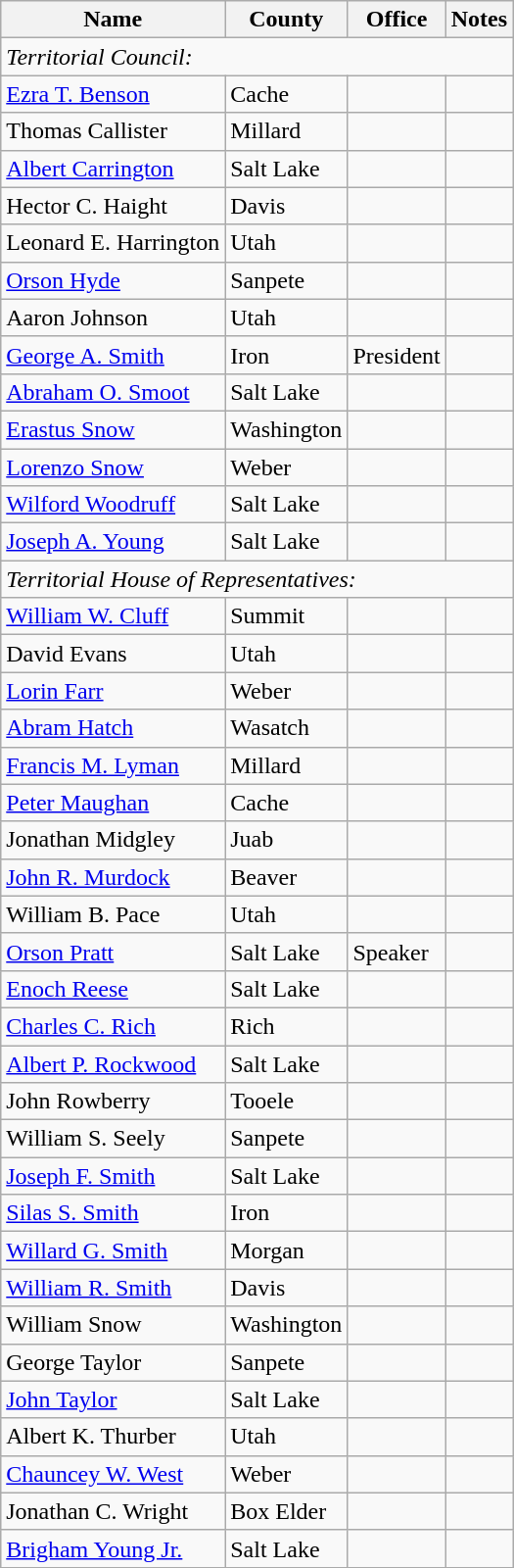<table class="wikitable">
<tr>
<th>Name</th>
<th>County</th>
<th>Office</th>
<th>Notes</th>
</tr>
<tr>
<td colspan=8><em>Territorial Council:</em></td>
</tr>
<tr>
<td><a href='#'>Ezra T. Benson</a></td>
<td>Cache</td>
<td></td>
<td></td>
</tr>
<tr>
<td>Thomas Callister</td>
<td>Millard</td>
<td></td>
<td></td>
</tr>
<tr>
<td><a href='#'>Albert Carrington</a></td>
<td>Salt Lake</td>
<td></td>
<td></td>
</tr>
<tr>
<td>Hector C. Haight</td>
<td>Davis</td>
<td></td>
<td></td>
</tr>
<tr>
<td>Leonard E. Harrington</td>
<td>Utah</td>
<td></td>
<td></td>
</tr>
<tr>
<td><a href='#'>Orson Hyde</a></td>
<td>Sanpete</td>
<td></td>
<td></td>
</tr>
<tr>
<td>Aaron Johnson</td>
<td>Utah</td>
<td></td>
<td></td>
</tr>
<tr>
<td><a href='#'>George A. Smith</a></td>
<td>Iron</td>
<td>President</td>
<td></td>
</tr>
<tr>
<td><a href='#'>Abraham O. Smoot</a></td>
<td>Salt Lake</td>
<td></td>
<td></td>
</tr>
<tr>
<td><a href='#'>Erastus Snow</a></td>
<td>Washington</td>
<td></td>
<td></td>
</tr>
<tr>
<td><a href='#'>Lorenzo Snow</a></td>
<td>Weber</td>
<td></td>
<td></td>
</tr>
<tr>
<td><a href='#'>Wilford Woodruff</a></td>
<td>Salt Lake</td>
<td></td>
<td></td>
</tr>
<tr>
<td><a href='#'>Joseph A. Young</a></td>
<td>Salt Lake</td>
<td></td>
<td></td>
</tr>
<tr>
<td colspan=8><em>Territorial House of Representatives:</em></td>
</tr>
<tr>
<td><a href='#'>William W. Cluff</a></td>
<td>Summit</td>
<td></td>
<td></td>
</tr>
<tr>
<td>David Evans</td>
<td>Utah</td>
<td></td>
<td></td>
</tr>
<tr>
<td><a href='#'>Lorin Farr</a></td>
<td>Weber</td>
<td></td>
<td></td>
</tr>
<tr>
<td><a href='#'>Abram Hatch</a></td>
<td>Wasatch</td>
<td></td>
<td></td>
</tr>
<tr>
<td><a href='#'>Francis M. Lyman</a></td>
<td>Millard</td>
<td></td>
<td></td>
</tr>
<tr>
<td><a href='#'>Peter Maughan</a></td>
<td>Cache</td>
<td></td>
<td></td>
</tr>
<tr>
<td>Jonathan Midgley</td>
<td>Juab</td>
<td></td>
<td></td>
</tr>
<tr>
<td><a href='#'>John R. Murdock</a></td>
<td>Beaver</td>
<td></td>
<td></td>
</tr>
<tr>
<td>William B. Pace</td>
<td>Utah</td>
<td></td>
<td></td>
</tr>
<tr>
<td><a href='#'>Orson Pratt</a></td>
<td>Salt Lake</td>
<td>Speaker</td>
<td></td>
</tr>
<tr>
<td><a href='#'>Enoch Reese</a></td>
<td>Salt Lake</td>
<td></td>
<td></td>
</tr>
<tr>
<td><a href='#'>Charles C. Rich</a></td>
<td>Rich</td>
<td></td>
<td></td>
</tr>
<tr>
<td><a href='#'>Albert P. Rockwood</a></td>
<td>Salt Lake</td>
<td></td>
<td></td>
</tr>
<tr>
<td>John Rowberry</td>
<td>Tooele</td>
<td></td>
<td></td>
</tr>
<tr>
<td>William S. Seely</td>
<td>Sanpete</td>
<td></td>
<td></td>
</tr>
<tr>
<td><a href='#'>Joseph F. Smith</a></td>
<td>Salt Lake</td>
<td></td>
<td></td>
</tr>
<tr>
<td><a href='#'>Silas S. Smith</a></td>
<td>Iron</td>
<td></td>
<td></td>
</tr>
<tr>
<td><a href='#'>Willard G. Smith</a></td>
<td>Morgan</td>
<td></td>
<td></td>
</tr>
<tr>
<td><a href='#'>William R. Smith</a></td>
<td>Davis</td>
<td></td>
<td></td>
</tr>
<tr>
<td>William Snow</td>
<td>Washington</td>
<td></td>
<td></td>
</tr>
<tr>
<td>George Taylor</td>
<td>Sanpete</td>
<td></td>
<td></td>
</tr>
<tr>
<td><a href='#'>John Taylor</a></td>
<td>Salt Lake</td>
<td></td>
<td></td>
</tr>
<tr>
<td>Albert K. Thurber</td>
<td>Utah</td>
<td></td>
<td></td>
</tr>
<tr>
<td><a href='#'>Chauncey W. West</a></td>
<td>Weber</td>
<td></td>
<td></td>
</tr>
<tr>
<td>Jonathan C. Wright</td>
<td>Box Elder</td>
<td></td>
<td></td>
</tr>
<tr>
<td><a href='#'>Brigham Young Jr.</a></td>
<td>Salt Lake</td>
<td></td>
<td></td>
</tr>
<tr>
</tr>
</table>
